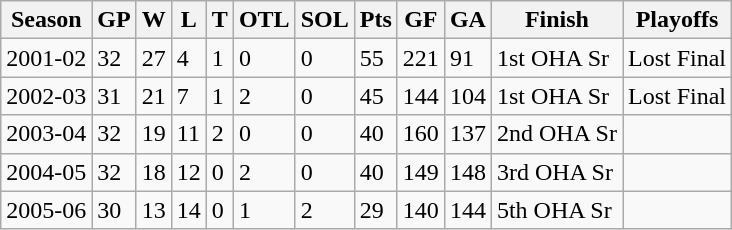<table class="wikitable">
<tr>
<th>Season</th>
<th>GP</th>
<th>W</th>
<th>L</th>
<th>T</th>
<th>OTL</th>
<th>SOL</th>
<th>Pts</th>
<th>GF</th>
<th>GA</th>
<th>Finish</th>
<th>Playoffs</th>
</tr>
<tr>
<td>2001-02</td>
<td>32</td>
<td>27</td>
<td>4</td>
<td>1</td>
<td>0</td>
<td>0</td>
<td>55</td>
<td>221</td>
<td>91</td>
<td>1st OHA Sr</td>
<td>Lost Final</td>
</tr>
<tr>
<td>2002-03</td>
<td>31</td>
<td>21</td>
<td>7</td>
<td>1</td>
<td>2</td>
<td>0</td>
<td>45</td>
<td>144</td>
<td>104</td>
<td>1st OHA Sr</td>
<td>Lost Final</td>
</tr>
<tr>
<td>2003-04</td>
<td>32</td>
<td>19</td>
<td>11</td>
<td>2</td>
<td>0</td>
<td>0</td>
<td>40</td>
<td>160</td>
<td>137</td>
<td>2nd OHA Sr</td>
<td></td>
</tr>
<tr>
<td>2004-05</td>
<td>32</td>
<td>18</td>
<td>12</td>
<td>0</td>
<td>2</td>
<td>0</td>
<td>40</td>
<td>149</td>
<td>148</td>
<td>3rd OHA Sr</td>
<td></td>
</tr>
<tr>
<td>2005-06</td>
<td>30</td>
<td>13</td>
<td>14</td>
<td>0</td>
<td>1</td>
<td>2</td>
<td>29</td>
<td>140</td>
<td>144</td>
<td>5th OHA Sr</td>
<td></td>
</tr>
</table>
